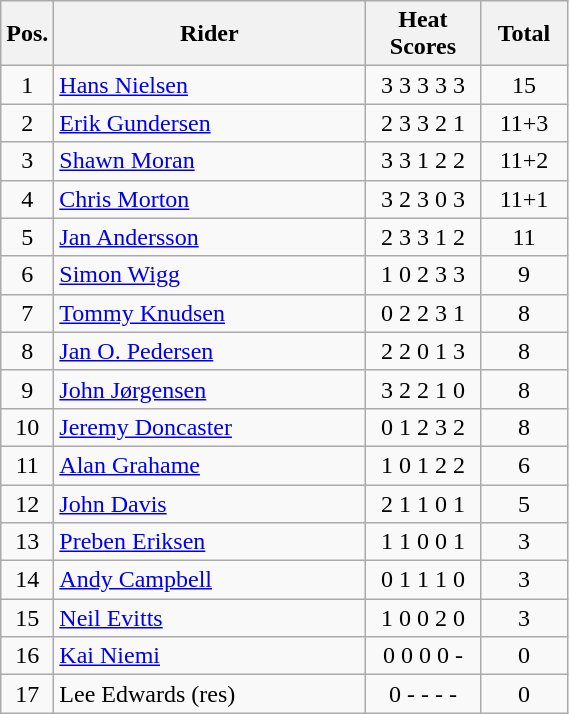<table class=wikitable>
<tr>
<th width=25px>Pos.</th>
<th width=200px>Rider</th>
<th width=70px>Heat Scores</th>
<th width=50px>Total</th>
</tr>
<tr align=center >
<td>1</td>
<td align=left> <a href='#'>Hans Nielsen</a></td>
<td>3	3	3	3	3</td>
<td>15</td>
</tr>
<tr align=center>
<td>2</td>
<td align=left> <a href='#'>Erik Gundersen</a></td>
<td>2	3	3	2	1</td>
<td>11+3</td>
</tr>
<tr align=center>
<td>3</td>
<td align=left> <a href='#'>Shawn Moran</a></td>
<td>3	3	1	2	2</td>
<td>11+2</td>
</tr>
<tr align=center>
<td>4</td>
<td align=left> <a href='#'>Chris Morton</a></td>
<td>3	2	3	0	3</td>
<td>11+1</td>
</tr>
<tr align=center>
<td>5</td>
<td align=left> <a href='#'>Jan Andersson</a></td>
<td>2	3	3	1	2</td>
<td>11</td>
</tr>
<tr align=center>
<td>6</td>
<td align=left> <a href='#'>Simon Wigg</a></td>
<td>1	0	2	3	3</td>
<td>9</td>
</tr>
<tr align=center>
<td>7</td>
<td align=left> <a href='#'>Tommy Knudsen</a></td>
<td>0	2	2	3	1</td>
<td>8</td>
</tr>
<tr align=center>
<td>8</td>
<td align=left> <a href='#'>Jan O. Pedersen</a></td>
<td>2	2	0	1	3</td>
<td>8</td>
</tr>
<tr align=center>
<td>9</td>
<td align=left> <a href='#'>John Jørgensen</a></td>
<td>3	2	2	1	0</td>
<td>8</td>
</tr>
<tr align=center>
<td>10</td>
<td align=left> <a href='#'>Jeremy Doncaster</a></td>
<td>0	1	2	3	2</td>
<td>8</td>
</tr>
<tr align=center>
<td>11</td>
<td align=left> <a href='#'>Alan Grahame</a></td>
<td>1	0	1	2	2</td>
<td>6</td>
</tr>
<tr align=center>
<td>12</td>
<td align=left> <a href='#'>John Davis</a></td>
<td>2	1	1	0	1</td>
<td>5</td>
</tr>
<tr align=center>
<td>13</td>
<td align=left> <a href='#'>Preben Eriksen</a></td>
<td>1	1	0	0	1</td>
<td>3</td>
</tr>
<tr align=center>
<td>14</td>
<td align=left> <a href='#'>Andy Campbell</a></td>
<td>0	1	1	1	0</td>
<td>3</td>
</tr>
<tr align=center>
<td>15</td>
<td align=left> <a href='#'>Neil Evitts</a></td>
<td>1	0	0	2	0</td>
<td>3</td>
</tr>
<tr align=center>
<td>16</td>
<td align=left> <a href='#'>Kai Niemi</a></td>
<td>0	0	0	0	-</td>
<td>0</td>
</tr>
<tr align=center>
<td>17</td>
<td align=left> Lee Edwards (res)</td>
<td>0	-	-	-	-</td>
<td>0</td>
</tr>
</table>
